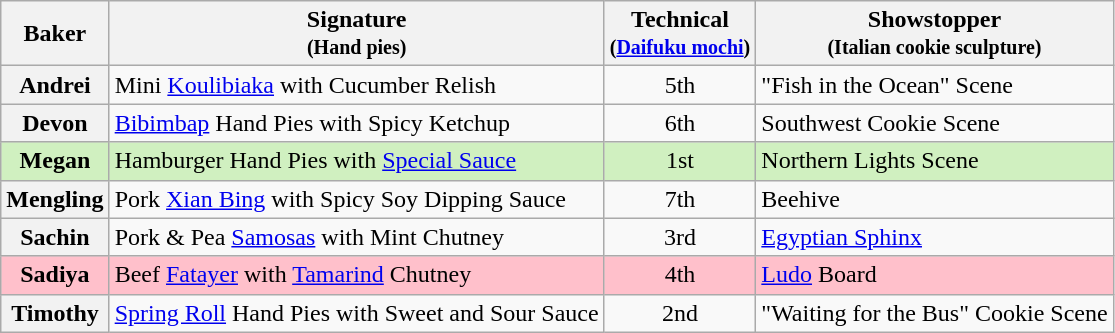<table class="wikitable sortable" style="text-align:left;">
<tr>
<th scope="col">Baker</th>
<th scope="col" class="unsortable">Signature<br><small>(Hand pies)</small></th>
<th scope="col">Technical<br><small>(<a href='#'>Daifuku mochi</a>)</small></th>
<th scope="col" class="unsortable">Showstopper<br><small>(Italian cookie sculpture)</small></th>
</tr>
<tr>
<th scope="row">Andrei</th>
<td>Mini <a href='#'>Koulibiaka</a> with Cucumber Relish</td>
<td align="center">5th</td>
<td>"Fish in the Ocean" Scene</td>
</tr>
<tr>
<th scope="row">Devon</th>
<td><a href='#'>Bibimbap</a> Hand Pies with Spicy Ketchup</td>
<td align="center">6th</td>
<td>Southwest Cookie Scene</td>
</tr>
<tr style="background:#d0f0c0;">
<th scope="row" style="background:#d0f0c0;">Megan</th>
<td>Hamburger Hand Pies with <a href='#'>Special Sauce</a></td>
<td align="center">1st</td>
<td>Northern Lights Scene</td>
</tr>
<tr>
<th scope="row">Mengling</th>
<td>Pork <a href='#'>Xian Bing</a> with Spicy Soy Dipping Sauce</td>
<td align="center">7th</td>
<td>Beehive</td>
</tr>
<tr>
<th scope="row">Sachin</th>
<td>Pork & Pea <a href='#'>Samosas</a> with Mint Chutney</td>
<td align="center">3rd</td>
<td><a href='#'>Egyptian Sphinx</a></td>
</tr>
<tr style="background:pink;">
<th scope="row" style="background:pink;">Sadiya</th>
<td>Beef <a href='#'>Fatayer</a> with <a href='#'>Tamarind</a> Chutney</td>
<td align="center">4th</td>
<td><a href='#'>Ludo</a> Board</td>
</tr>
<tr>
<th scope="row">Timothy</th>
<td><a href='#'>Spring Roll</a> Hand Pies with Sweet and Sour Sauce</td>
<td align="center">2nd</td>
<td>"Waiting for the Bus" Cookie Scene</td>
</tr>
</table>
